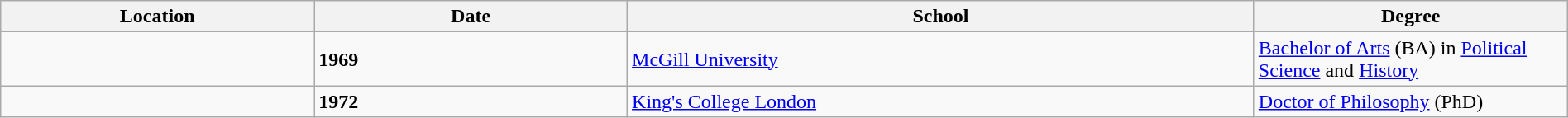<table class="wikitable" style="width:100%;">
<tr>
<th style="width:20%;">Location</th>
<th style="width:20%;">Date</th>
<th style="width:40%;">School</th>
<th style="width:20%;">Degree</th>
</tr>
<tr>
<td></td>
<td><strong>1969</strong></td>
<td><a href='#'>McGill University</a></td>
<td><a href='#'>Bachelor of Arts</a> (BA) in <a href='#'>Political Science</a> and <a href='#'>History</a></td>
</tr>
<tr>
<td></td>
<td><strong>1972</strong></td>
<td><a href='#'>King's College London</a></td>
<td><a href='#'>Doctor of Philosophy</a> (PhD)</td>
</tr>
</table>
